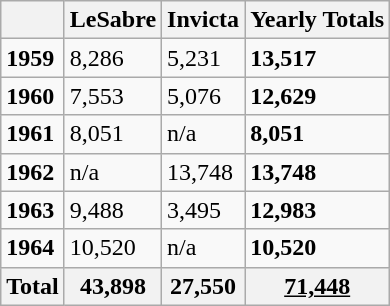<table class="wikitable">
<tr>
<th></th>
<th>LeSabre</th>
<th>Invicta</th>
<th>Yearly Totals</th>
</tr>
<tr>
<td><strong>1959</strong></td>
<td>8,286</td>
<td>5,231</td>
<td><strong>13,517</strong></td>
</tr>
<tr>
<td><strong>1960</strong></td>
<td>7,553</td>
<td>5,076</td>
<td><strong>12,629</strong></td>
</tr>
<tr>
<td><strong>1961</strong></td>
<td>8,051</td>
<td>n/a</td>
<td><strong>8,051</strong></td>
</tr>
<tr>
<td><strong>1962</strong></td>
<td>n/a</td>
<td>13,748</td>
<td><strong>13,748</strong></td>
</tr>
<tr>
<td><strong>1963</strong></td>
<td>9,488</td>
<td>3,495</td>
<td><strong>12,983</strong></td>
</tr>
<tr>
<td><strong>1964</strong></td>
<td>10,520</td>
<td>n/a</td>
<td><strong>10,520</strong></td>
</tr>
<tr>
<th><strong>Total</strong></th>
<th><strong>43,898</strong></th>
<th><strong>27,550</strong></th>
<th><strong><u>71,448</u></strong></th>
</tr>
</table>
